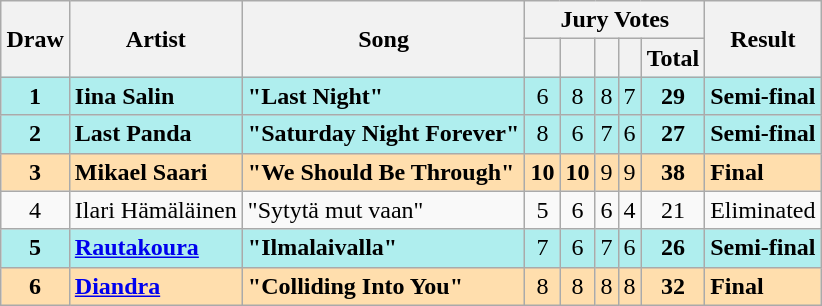<table class="sortable wikitable" style="margin: 1em auto 1em auto; text-align:center">
<tr>
<th rowspan="2">Draw</th>
<th rowspan="2">Artist</th>
<th rowspan="2">Song</th>
<th colspan="5">Jury Votes</th>
<th rowspan="2">Result</th>
</tr>
<tr>
<th></th>
<th></th>
<th></th>
<th></th>
<th>Total</th>
</tr>
<tr style="background:paleturquoise;">
<td><strong>1</strong></td>
<td align="left"><strong>Iina Salin</strong></td>
<td align="left"><strong>"Last Night"</strong></td>
<td>6</td>
<td>8</td>
<td>8</td>
<td>7</td>
<td><strong>29</strong></td>
<td align="left"><strong>Semi-final</strong></td>
</tr>
<tr style="background:paleturquoise;">
<td><strong>2</strong></td>
<td align="left"><strong>Last Panda</strong></td>
<td align="left"><strong>"Saturday Night Forever"</strong></td>
<td>8</td>
<td>6</td>
<td>7</td>
<td>6</td>
<td><strong>27</strong></td>
<td align="left"><strong>Semi-final</strong></td>
</tr>
<tr style="background:navajowhite;">
<td><strong>3</strong></td>
<td align="left"><strong>Mikael Saari</strong></td>
<td align="left"><strong>"We Should Be Through"</strong></td>
<td><strong>10</strong></td>
<td><strong>10</strong></td>
<td>9</td>
<td>9</td>
<td><strong>38</strong></td>
<td align="left"><strong>Final</strong></td>
</tr>
<tr>
<td>4</td>
<td align="left">Ilari Hämäläinen</td>
<td align="left">"Sytytä mut vaan"</td>
<td>5</td>
<td>6</td>
<td>6</td>
<td>4</td>
<td>21</td>
<td align="left">Eliminated</td>
</tr>
<tr style="background:paleturquoise;">
<td><strong>5</strong></td>
<td align="left"><strong><a href='#'>Rautakoura</a></strong></td>
<td align="left"><strong>"Ilmalaivalla"</strong></td>
<td>7</td>
<td>6</td>
<td>7</td>
<td>6</td>
<td><strong>26</strong></td>
<td align="left"><strong>Semi-final</strong></td>
</tr>
<tr style="background:navajowhite;">
<td><strong>6</strong></td>
<td align="left"><strong><a href='#'>Diandra</a></strong></td>
<td align="left"><strong>"Colliding Into You"</strong></td>
<td>8</td>
<td>8</td>
<td>8</td>
<td>8</td>
<td><strong>32</strong></td>
<td align="left"><strong>Final</strong></td>
</tr>
</table>
